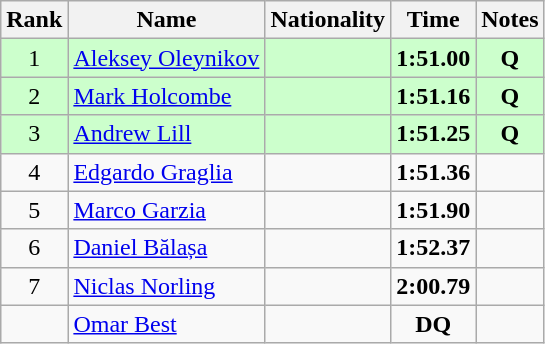<table class="wikitable sortable" style="text-align:center">
<tr>
<th>Rank</th>
<th>Name</th>
<th>Nationality</th>
<th>Time</th>
<th>Notes</th>
</tr>
<tr bgcolor=ccffcc>
<td>1</td>
<td align=left><a href='#'>Aleksey Oleynikov</a></td>
<td align=left></td>
<td><strong>1:51.00</strong></td>
<td><strong>Q</strong></td>
</tr>
<tr bgcolor=ccffcc>
<td>2</td>
<td align=left><a href='#'>Mark Holcombe</a></td>
<td align=left></td>
<td><strong>1:51.16</strong></td>
<td><strong>Q</strong></td>
</tr>
<tr bgcolor=ccffcc>
<td>3</td>
<td align=left><a href='#'>Andrew Lill</a></td>
<td align=left></td>
<td><strong>1:51.25</strong></td>
<td><strong>Q</strong></td>
</tr>
<tr>
<td>4</td>
<td align=left><a href='#'>Edgardo Graglia</a></td>
<td align=left></td>
<td><strong>1:51.36</strong></td>
<td></td>
</tr>
<tr>
<td>5</td>
<td align=left><a href='#'>Marco Garzia</a></td>
<td align=left></td>
<td><strong>1:51.90</strong></td>
<td></td>
</tr>
<tr>
<td>6</td>
<td align=left><a href='#'>Daniel Bălașa</a></td>
<td align=left></td>
<td><strong>1:52.37</strong></td>
<td></td>
</tr>
<tr>
<td>7</td>
<td align=left><a href='#'>Niclas Norling</a></td>
<td align=left></td>
<td><strong>2:00.79</strong></td>
<td></td>
</tr>
<tr>
<td></td>
<td align=left><a href='#'>Omar Best</a></td>
<td align=left></td>
<td><strong>DQ</strong></td>
<td></td>
</tr>
</table>
